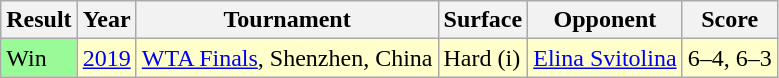<table class="sortable wikitable">
<tr>
<th>Result</th>
<th>Year</th>
<th>Tournament</th>
<th>Surface</th>
<th>Opponent</th>
<th>Score</th>
</tr>
<tr bgcolor=ffffcc>
<td bgcolor="#98fb98">Win</td>
<td><a href='#'>2019</a></td>
<td><a href='#'>WTA Finals</a>, Shenzhen, China</td>
<td>Hard (i)</td>
<td> <a href='#'>Elina Svitolina</a></td>
<td>6–4, 6–3</td>
</tr>
</table>
